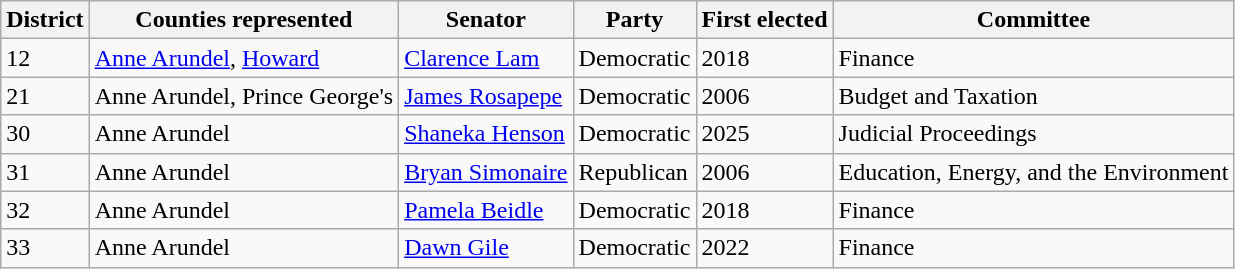<table class="sortable wikitable">
<tr>
<th>District</th>
<th>Counties represented</th>
<th>Senator</th>
<th>Party</th>
<th>First elected</th>
<th>Committee</th>
</tr>
<tr>
<td>12</td>
<td><a href='#'>Anne Arundel</a>, <a href='#'>Howard</a></td>
<td> <a href='#'>Clarence Lam</a></td>
<td>Democratic</td>
<td>2018</td>
<td>Finance</td>
</tr>
<tr>
<td>21</td>
<td>Anne Arundel, Prince George's</td>
<td> <a href='#'>James Rosapepe</a></td>
<td>Democratic</td>
<td>2006</td>
<td>Budget and Taxation</td>
</tr>
<tr>
<td>30</td>
<td>Anne Arundel</td>
<td> <a href='#'>Shaneka Henson</a></td>
<td>Democratic</td>
<td>2025</td>
<td>Judicial Proceedings</td>
</tr>
<tr>
<td>31</td>
<td>Anne Arundel</td>
<td> <a href='#'>Bryan Simonaire</a></td>
<td>Republican</td>
<td>2006</td>
<td>Education, Energy, and the Environment</td>
</tr>
<tr>
<td>32</td>
<td>Anne Arundel</td>
<td> <a href='#'>Pamela Beidle</a></td>
<td>Democratic</td>
<td>2018</td>
<td>Finance</td>
</tr>
<tr>
<td>33</td>
<td>Anne Arundel</td>
<td> <a href='#'>Dawn Gile</a></td>
<td>Democratic</td>
<td>2022</td>
<td>Finance</td>
</tr>
</table>
